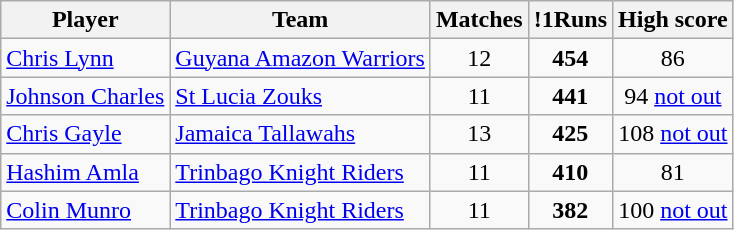<table class="wikitable sortable" style="text-align: center;">
<tr>
<th>Player</th>
<th>Team</th>
<th>Matches</th>
<th>!1Runs</th>
<th>High score</th>
</tr>
<tr>
<td style="text-align:left"><a href='#'>Chris Lynn</a></td>
<td style="text-align:left"><a href='#'>Guyana Amazon Warriors</a></td>
<td>12</td>
<td><strong>454</strong></td>
<td>86</td>
</tr>
<tr>
<td style="text-align:left"><a href='#'>Johnson Charles</a></td>
<td style="text-align:left"><a href='#'>St Lucia Zouks</a></td>
<td>11</td>
<td><strong>441</strong></td>
<td>94 <a href='#'>not out</a></td>
</tr>
<tr>
<td style="text-align:left"><a href='#'>Chris Gayle</a></td>
<td style="text-align:left"><a href='#'>Jamaica Tallawahs</a></td>
<td>13</td>
<td><strong>425</strong></td>
<td>108 <a href='#'>not out</a></td>
</tr>
<tr>
<td style="text-align:left"><a href='#'>Hashim Amla</a></td>
<td style="text-align:left"><a href='#'>Trinbago Knight Riders</a></td>
<td>11</td>
<td><strong>410</strong></td>
<td>81</td>
</tr>
<tr>
<td style="text-align:left"><a href='#'>Colin Munro</a></td>
<td style="text-align:left"><a href='#'>Trinbago Knight Riders</a></td>
<td>11</td>
<td><strong>382</strong></td>
<td>100 <a href='#'>not out</a></td>
</tr>
</table>
